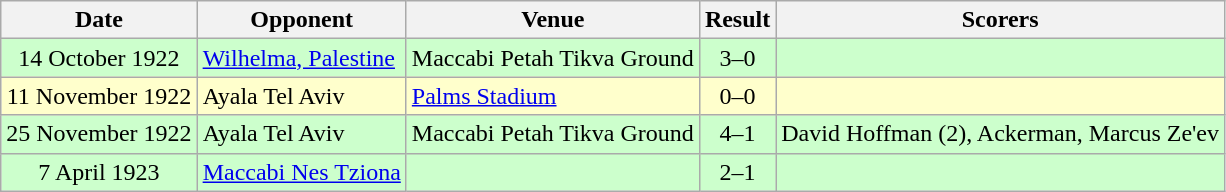<table class="wikitable">
<tr>
<th>Date</th>
<th>Opponent</th>
<th>Venue</th>
<th>Result</th>
<th>Scorers</th>
</tr>
<tr bgcolor= ccffcc>
<td align=center>14 October 1922</td>
<td><a href='#'>Wilhelma, Palestine</a></td>
<td>Maccabi Petah Tikva Ground</td>
<td align=center>3–0</td>
<td></td>
</tr>
<tr bgcolor=ffffcc>
<td align=center>11 November 1922</td>
<td>Ayala Tel Aviv</td>
<td><a href='#'>Palms Stadium</a></td>
<td align=center>0–0</td>
<td></td>
</tr>
<tr bgcolor=ccffcc>
<td align=center>25 November 1922</td>
<td>Ayala Tel Aviv</td>
<td>Maccabi Petah Tikva Ground</td>
<td align=center>4–1</td>
<td>David Hoffman (2), Ackerman, Marcus Ze'ev</td>
</tr>
<tr bgcolor=ccffcc>
<td align=center>7 April 1923</td>
<td><a href='#'>Maccabi Nes Tziona</a></td>
<td></td>
<td align=center>2–1</td>
<td></td>
</tr>
</table>
